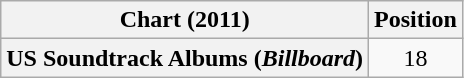<table class="wikitable plainrowheaders" style="text-align:center">
<tr>
<th scope="col">Chart (2011)</th>
<th scope="col">Position</th>
</tr>
<tr>
<th scope="row">US Soundtrack Albums (<em>Billboard</em>)</th>
<td>18</td>
</tr>
</table>
